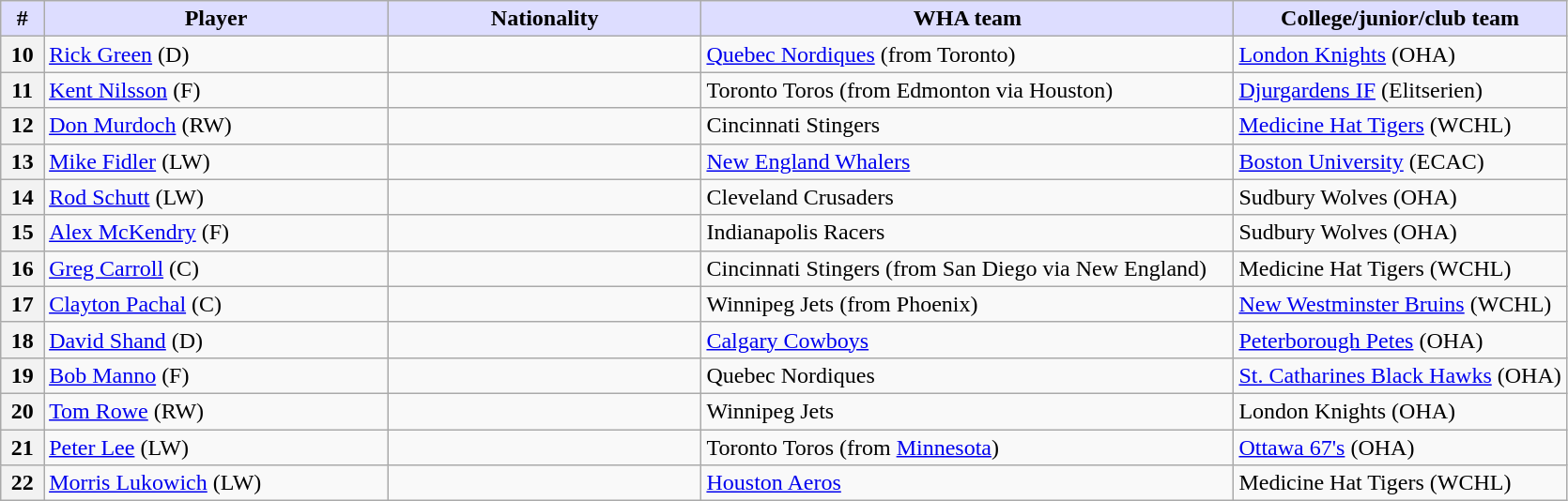<table class="wikitable">
<tr>
<th style="background:#ddf; width:2.75%;">#</th>
<th style="background:#ddf; width:22.0%;">Player</th>
<th style="background:#ddf; width:20.0%;">Nationality</th>
<th style="background:#ddf; width:34.0%;">WHA team</th>
<th style="background:#ddf; width:100.0%;">College/junior/club team</th>
</tr>
<tr>
<th>10</th>
<td><a href='#'>Rick Green</a> (D)</td>
<td></td>
<td><a href='#'>Quebec Nordiques</a> (from Toronto)</td>
<td><a href='#'>London Knights</a> (OHA)</td>
</tr>
<tr>
<th>11</th>
<td><a href='#'>Kent Nilsson</a> (F)</td>
<td></td>
<td>Toronto Toros (from Edmonton via Houston)</td>
<td><a href='#'>Djurgardens IF</a> (Elitserien)</td>
</tr>
<tr>
<th>12</th>
<td><a href='#'>Don Murdoch</a> (RW)</td>
<td></td>
<td>Cincinnati Stingers</td>
<td><a href='#'>Medicine Hat Tigers</a> (WCHL)</td>
</tr>
<tr>
<th>13</th>
<td><a href='#'>Mike Fidler</a> (LW)</td>
<td></td>
<td><a href='#'>New England Whalers</a></td>
<td><a href='#'>Boston University</a> (ECAC)</td>
</tr>
<tr>
<th>14</th>
<td><a href='#'>Rod Schutt</a> (LW)</td>
<td></td>
<td>Cleveland Crusaders</td>
<td>Sudbury Wolves (OHA)</td>
</tr>
<tr>
<th>15</th>
<td><a href='#'>Alex McKendry</a> (F)</td>
<td></td>
<td>Indianapolis Racers</td>
<td>Sudbury Wolves (OHA)</td>
</tr>
<tr>
<th>16</th>
<td><a href='#'>Greg Carroll</a> (C)</td>
<td></td>
<td>Cincinnati Stingers (from San Diego via New England)</td>
<td>Medicine Hat Tigers (WCHL)</td>
</tr>
<tr>
<th>17</th>
<td><a href='#'>Clayton Pachal</a> (C)</td>
<td></td>
<td>Winnipeg Jets (from Phoenix)</td>
<td><a href='#'>New Westminster Bruins</a> (WCHL)</td>
</tr>
<tr>
<th>18</th>
<td><a href='#'>David Shand</a> (D)</td>
<td></td>
<td><a href='#'>Calgary Cowboys</a></td>
<td><a href='#'>Peterborough Petes</a> (OHA)</td>
</tr>
<tr>
<th>19</th>
<td><a href='#'>Bob Manno</a> (F)</td>
<td></td>
<td>Quebec Nordiques</td>
<td><a href='#'>St. Catharines Black Hawks</a> (OHA)</td>
</tr>
<tr>
<th>20</th>
<td><a href='#'>Tom Rowe</a> (RW)</td>
<td></td>
<td>Winnipeg Jets</td>
<td>London Knights (OHA)</td>
</tr>
<tr>
<th>21</th>
<td><a href='#'>Peter Lee</a> (LW)</td>
<td></td>
<td>Toronto Toros (from <a href='#'>Minnesota</a>)</td>
<td><a href='#'>Ottawa 67's</a> (OHA)</td>
</tr>
<tr>
<th>22</th>
<td><a href='#'>Morris Lukowich</a> (LW)</td>
<td></td>
<td><a href='#'>Houston Aeros</a></td>
<td>Medicine Hat Tigers (WCHL)</td>
</tr>
</table>
